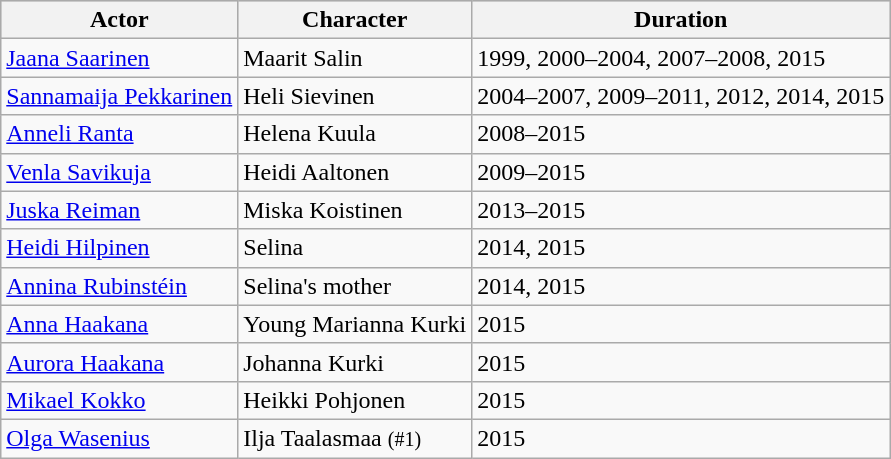<table class="wikitable" sortable>
<tr bgcolor="#CCCCCC">
<th>Actor</th>
<th>Character</th>
<th>Duration</th>
</tr>
<tr>
<td><a href='#'>Jaana Saarinen</a></td>
<td>Maarit Salin</td>
<td>1999, 2000–2004, 2007–2008, 2015</td>
</tr>
<tr>
<td><a href='#'>Sannamaija Pekkarinen</a></td>
<td>Heli Sievinen</td>
<td>2004–2007, 2009–2011, 2012, 2014, 2015</td>
</tr>
<tr>
<td><a href='#'>Anneli Ranta</a></td>
<td>Helena Kuula</td>
<td>2008–2015</td>
</tr>
<tr>
<td><a href='#'>Venla Savikuja</a></td>
<td>Heidi Aaltonen</td>
<td>2009–2015</td>
</tr>
<tr>
<td><a href='#'>Juska Reiman</a></td>
<td>Miska Koistinen</td>
<td>2013–2015</td>
</tr>
<tr>
<td><a href='#'>Heidi Hilpinen</a></td>
<td>Selina</td>
<td>2014, 2015</td>
</tr>
<tr>
<td><a href='#'>Annina Rubinstéin</a></td>
<td>Selina's mother</td>
<td>2014, 2015</td>
</tr>
<tr>
<td><a href='#'>Anna Haakana</a></td>
<td>Young Marianna Kurki</td>
<td>2015</td>
</tr>
<tr>
<td><a href='#'>Aurora Haakana</a></td>
<td>Johanna Kurki</td>
<td>2015</td>
</tr>
<tr>
<td><a href='#'>Mikael Kokko</a></td>
<td>Heikki Pohjonen</td>
<td>2015</td>
</tr>
<tr>
<td><a href='#'>Olga Wasenius</a></td>
<td>Ilja Taalasmaa <small>(#1)</small></td>
<td>2015</td>
</tr>
</table>
